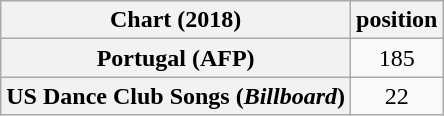<table class="wikitable sortable plainrowheaders" style="text-align:center">
<tr>
<th scope="col">Chart (2018)</th>
<th scope="col">position</th>
</tr>
<tr>
<th scope="row">Portugal (AFP)</th>
<td>185</td>
</tr>
<tr>
<th scope="row">US Dance Club Songs (<em>Billboard</em>)</th>
<td>22</td>
</tr>
</table>
